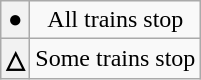<table class="wikitable" style="text-align:center">
<tr>
<th>●</th>
<td>All trains stop</td>
</tr>
<tr>
<th>△</th>
<td>Some trains stop</td>
</tr>
</table>
